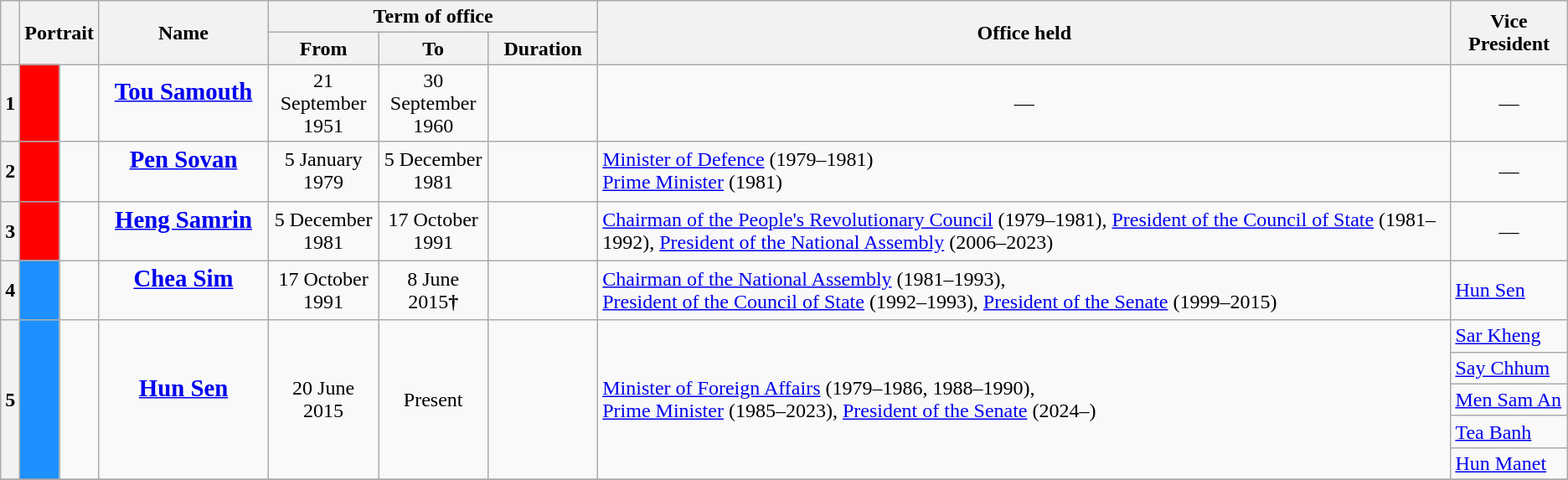<table class="wikitable">
<tr>
<th scope=col rowspan="2"></th>
<th rowspan="2" colspan="2">Portrait</th>
<th rowspan="2" style="width:8em;">Name<br></th>
<th colspan="3">Term of office</th>
<th rowspan="2">Office held</th>
<th rowspan="2">Vice President</th>
</tr>
<tr>
<th scope=col style="width:5em;">From</th>
<th scope=col style="width:5em;">To</th>
<th scope=col style="width:5em;">Duration</th>
</tr>
<tr>
<th>1</th>
<th style="background-color:red"></th>
<td style="text-align:center"></td>
<td style="text-align:center"><big><strong><a href='#'>Tou Samouth</a></strong></big><br><br></td>
<td style="text-align:center">21 September 1951</td>
<td style="text-align:center">30 September 1960</td>
<td style="text-align:center"></td>
<td style="text-align:center">―</td>
<td style="text-align:center">―</td>
</tr>
<tr>
<th>2</th>
<th style="background-color:red"></th>
<td style="text-align:center"></td>
<td style="text-align:center"><big><strong><a href='#'>Pen Sovan</a></strong></big><br><br></td>
<td style="text-align:center">5 January 1979</td>
<td style="text-align:center">5 December 1981</td>
<td style="text-align:center"></td>
<td><a href='#'>Minister of Defence</a> (1979–1981)<br><a href='#'>Prime Minister</a> (1981)</td>
<td style="text-align:center">―</td>
</tr>
<tr>
<th>3</th>
<th style="background-color:red"></th>
<td style="text-align:center"></td>
<td style="text-align:center"><big><strong><a href='#'>Heng Samrin</a></strong></big><br><br></td>
<td style="text-align:center">5 December 1981</td>
<td style="text-align:center">17 October 1991</td>
<td style="text-align:center"></td>
<td><a href='#'>Chairman of the People's Revolutionary Council</a> (1979–1981), <a href='#'>President of the Council of State</a> (1981–1992), <a href='#'>President of the National Assembly</a> (2006–2023)</td>
<td style="text-align:center">―</td>
</tr>
<tr>
<th>4</th>
<th style="background-color:#1E90FF"></th>
<td style="text-align:center"></td>
<td style="text-align:center"><big><strong><a href='#'>Chea Sim</a></strong></big><br><br></td>
<td style="text-align:center">17 October 1991</td>
<td style="text-align:center">8 June 2015<strong>†</strong></td>
<td style="text-align:center"></td>
<td><a href='#'>Chairman of the National Assembly</a> (1981–1993),<br><a href='#'>President of the Council of State</a> (1992–1993), <a href='#'>President of the Senate</a> (1999–2015)</td>
<td><a href='#'>Hun Sen</a></td>
</tr>
<tr>
<th rowspan="5">5</th>
<th style="background-color:#1E90FF" rowspan="5"></th>
<td style="text-align:center" rowspan="5"></td>
<td style="text-align:center" rowspan="5"><big><strong><a href='#'>Hun Sen</a></strong></big><br><br></td>
<td style="text-align:center" rowspan="5">20 June 2015</td>
<td style="text-align:center" rowspan="5">Present</td>
<td style="text-align:center" rowspan="5"></td>
<td rowspan="5"><a href='#'>Minister of Foreign Affairs</a> (1979–1986, 1988–1990),<br><a href='#'>Prime Minister</a> (1985–2023), <a href='#'>President of the Senate</a> (2024–)</td>
<td><a href='#'>Sar Kheng</a></td>
</tr>
<tr>
<td><a href='#'>Say Chhum</a></td>
</tr>
<tr>
<td><a href='#'>Men Sam An</a></td>
</tr>
<tr>
<td><a href='#'>Tea Banh</a></td>
</tr>
<tr>
<td><a href='#'>Hun Manet</a></td>
</tr>
<tr>
</tr>
</table>
